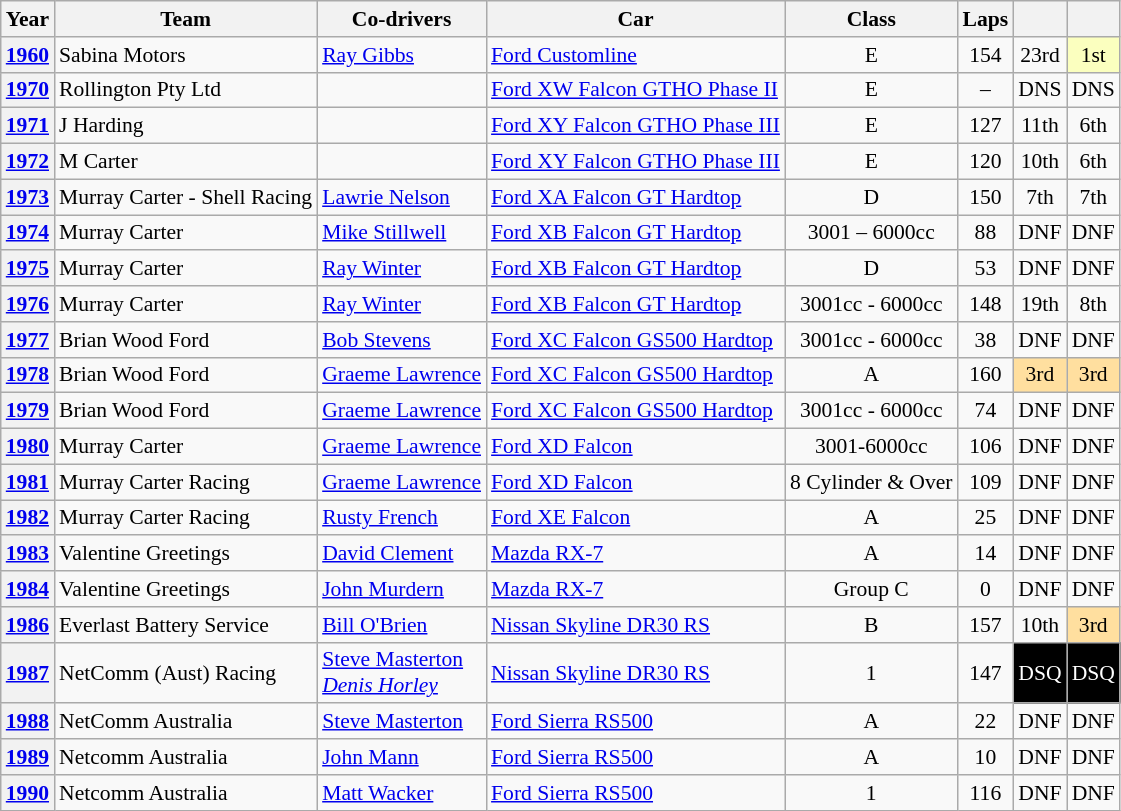<table class="wikitable" style="font-size:90%">
<tr>
<th>Year</th>
<th>Team</th>
<th>Co-drivers</th>
<th>Car</th>
<th>Class</th>
<th>Laps</th>
<th></th>
<th></th>
</tr>
<tr align="center">
<th><a href='#'>1960</a></th>
<td align="left"> Sabina Motors</td>
<td align="left"> <a href='#'>Ray Gibbs</a></td>
<td align="left"><a href='#'>Ford Customline</a></td>
<td>E</td>
<td>154</td>
<td>23rd</td>
<td style="background:#fbffbf;">1st</td>
</tr>
<tr align="center">
<th><a href='#'>1970</a></th>
<td align="left"> Rollington Pty Ltd</td>
<td align="left"></td>
<td align="left"><a href='#'>Ford XW Falcon GTHO Phase II</a></td>
<td>E</td>
<td>–</td>
<td>DNS</td>
<td>DNS</td>
</tr>
<tr align="center">
<th><a href='#'>1971</a></th>
<td align="left"> J Harding</td>
<td align="left"></td>
<td align="left"><a href='#'>Ford XY Falcon GTHO Phase III</a></td>
<td>E</td>
<td>127</td>
<td>11th</td>
<td>6th</td>
</tr>
<tr align="center">
<th><a href='#'>1972</a></th>
<td align="left"> M Carter</td>
<td align="left"></td>
<td align="left"><a href='#'>Ford XY Falcon GTHO Phase III</a></td>
<td>E</td>
<td>120</td>
<td>10th</td>
<td>6th</td>
</tr>
<tr align="center">
<th><a href='#'>1973</a></th>
<td align="left">Murray Carter - Shell Racing</td>
<td align="left"> <a href='#'>Lawrie Nelson</a></td>
<td align="left"><a href='#'>Ford XA Falcon GT Hardtop</a></td>
<td>D</td>
<td>150</td>
<td>7th</td>
<td>7th</td>
</tr>
<tr align="center">
<th><a href='#'>1974</a></th>
<td align="left"> Murray Carter</td>
<td align="left"> <a href='#'>Mike Stillwell</a></td>
<td align="left"><a href='#'>Ford XB Falcon GT Hardtop</a></td>
<td>3001 – 6000cc</td>
<td>88</td>
<td>DNF</td>
<td>DNF</td>
</tr>
<tr align="center">
<th><a href='#'>1975</a></th>
<td align="left"> Murray Carter</td>
<td align="left"> <a href='#'>Ray Winter</a></td>
<td align="left"><a href='#'>Ford XB Falcon GT Hardtop</a></td>
<td>D</td>
<td>53</td>
<td>DNF</td>
<td>DNF</td>
</tr>
<tr align="center">
<th><a href='#'>1976</a></th>
<td align="left"> Murray Carter</td>
<td align="left"> <a href='#'>Ray Winter</a></td>
<td align="left"><a href='#'>Ford XB Falcon GT Hardtop</a></td>
<td>3001cc - 6000cc</td>
<td>148</td>
<td>19th</td>
<td>8th</td>
</tr>
<tr align="center">
<th><a href='#'>1977</a></th>
<td align="left"> Brian Wood Ford</td>
<td align="left"> <a href='#'>Bob Stevens</a></td>
<td align="left"><a href='#'>Ford XC Falcon GS500 Hardtop</a></td>
<td>3001cc - 6000cc</td>
<td>38</td>
<td>DNF</td>
<td>DNF</td>
</tr>
<tr align="center">
<th><a href='#'>1978</a></th>
<td align="left"> Brian Wood Ford</td>
<td align="left"> <a href='#'>Graeme Lawrence</a></td>
<td align="left"><a href='#'>Ford XC Falcon GS500 Hardtop</a></td>
<td>A</td>
<td>160</td>
<td style="background:#ffdf9f;">3rd</td>
<td style="background:#ffdf9f;">3rd</td>
</tr>
<tr align="center">
<th><a href='#'>1979</a></th>
<td align="left"> Brian Wood Ford</td>
<td align="left"> <a href='#'>Graeme Lawrence</a></td>
<td align="left"><a href='#'>Ford XC Falcon GS500 Hardtop</a></td>
<td>3001cc - 6000cc</td>
<td>74</td>
<td>DNF</td>
<td>DNF</td>
</tr>
<tr align="center">
<th><a href='#'>1980</a></th>
<td align="left"> Murray Carter</td>
<td align="left"> <a href='#'>Graeme Lawrence</a></td>
<td align="left"><a href='#'>Ford XD Falcon</a></td>
<td>3001-6000cc</td>
<td>106</td>
<td>DNF</td>
<td>DNF</td>
</tr>
<tr align="center">
<th><a href='#'>1981</a></th>
<td align="left"> Murray Carter Racing</td>
<td align="left"> <a href='#'>Graeme Lawrence</a></td>
<td align="left"><a href='#'>Ford XD Falcon</a></td>
<td>8 Cylinder & Over</td>
<td>109</td>
<td>DNF</td>
<td>DNF</td>
</tr>
<tr align="center">
<th><a href='#'>1982</a></th>
<td align="left"> Murray Carter Racing</td>
<td align="left"> <a href='#'>Rusty French</a></td>
<td align="left"><a href='#'>Ford XE Falcon</a></td>
<td>A</td>
<td>25</td>
<td>DNF</td>
<td>DNF</td>
</tr>
<tr align="center">
<th><a href='#'>1983</a></th>
<td align="left"> Valentine Greetings</td>
<td align="left"> <a href='#'>David Clement</a></td>
<td align="left"><a href='#'>Mazda RX-7</a></td>
<td>A</td>
<td>14</td>
<td>DNF</td>
<td>DNF</td>
</tr>
<tr align="center">
<th><a href='#'>1984</a></th>
<td align="left"> Valentine Greetings</td>
<td align="left"> <a href='#'>John Murdern</a></td>
<td align="left"><a href='#'>Mazda RX-7</a></td>
<td>Group C</td>
<td>0</td>
<td>DNF</td>
<td>DNF</td>
</tr>
<tr align="center">
<th><a href='#'>1986</a></th>
<td align="left"> Everlast Battery Service</td>
<td align="left"> <a href='#'>Bill O'Brien</a></td>
<td align="left"><a href='#'>Nissan Skyline DR30 RS</a></td>
<td>B</td>
<td>157</td>
<td>10th</td>
<td style="background:#ffdf9f;">3rd</td>
</tr>
<tr align="center">
<th><a href='#'>1987</a></th>
<td align="left"> NetComm (Aust) Racing</td>
<td align="left"> <a href='#'>Steve Masterton</a><br> <em><a href='#'>Denis Horley</a></em></td>
<td align="left"><a href='#'>Nissan Skyline DR30 RS</a></td>
<td>1</td>
<td>147</td>
<td style="background:#000000; color:white">DSQ</td>
<td style="background:#000000; color:white">DSQ</td>
</tr>
<tr align="center">
<th><a href='#'>1988</a></th>
<td align="left"> NetComm Australia</td>
<td align="left"> <a href='#'>Steve Masterton</a></td>
<td align="left"><a href='#'>Ford Sierra RS500</a></td>
<td>A</td>
<td>22</td>
<td>DNF</td>
<td>DNF</td>
</tr>
<tr align="center">
<th><a href='#'>1989</a></th>
<td align="left"> Netcomm Australia</td>
<td align="left"> <a href='#'>John Mann</a></td>
<td align="left"><a href='#'>Ford Sierra RS500</a></td>
<td>A</td>
<td>10</td>
<td>DNF</td>
<td>DNF</td>
</tr>
<tr align="center">
<th><a href='#'>1990</a></th>
<td align="left"> Netcomm Australia</td>
<td align="left"> <a href='#'>Matt Wacker</a></td>
<td align="left"><a href='#'>Ford Sierra RS500</a></td>
<td>1</td>
<td>116</td>
<td>DNF</td>
<td>DNF</td>
</tr>
</table>
